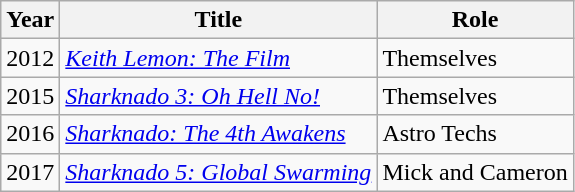<table class="wikitable sortable">
<tr>
<th>Year</th>
<th>Title</th>
<th>Role</th>
</tr>
<tr>
<td>2012</td>
<td><em><a href='#'>Keith Lemon: The Film</a></em></td>
<td>Themselves</td>
</tr>
<tr>
<td>2015</td>
<td><em><a href='#'>Sharknado 3: Oh Hell No!</a></em></td>
<td>Themselves</td>
</tr>
<tr>
<td>2016</td>
<td><em><a href='#'>Sharknado: The 4th Awakens</a></em></td>
<td>Astro Techs</td>
</tr>
<tr>
<td>2017</td>
<td><em><a href='#'>Sharknado 5: Global Swarming</a></em></td>
<td>Mick and Cameron</td>
</tr>
</table>
